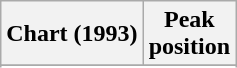<table class="wikitable sortable plainrowheaders" style="text-align:center">
<tr>
<th scope="col">Chart (1993)</th>
<th scope="col">Peak<br> position</th>
</tr>
<tr>
</tr>
<tr>
</tr>
<tr>
</tr>
<tr>
</tr>
<tr>
</tr>
<tr>
</tr>
<tr>
</tr>
<tr>
</tr>
<tr>
</tr>
</table>
